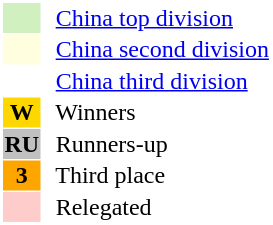<table style="border: 1px solid #ffffff; background-color: #ffffff" cellspacing="1" cellpadding="1">
<tr>
<td bgcolor="#D0F0C0" width="20"></td>
<td bgcolor="#ffffff" align="left">  <a href='#'>China top division</a></td>
</tr>
<tr>
<td bgcolor="#FFFFE0" width="20"></td>
<td bgcolor="#ffffff" align="left">  <a href='#'>China second division</a></td>
</tr>
<tr>
<th bgcolor="#ffffff" width="20"></th>
<td bgcolor="#ffffff" align="left">  <a href='#'>China third division</a></td>
</tr>
<tr>
<th bgcolor="#FFD700" width="20">W</th>
<td bgcolor="#ffffff" align="left">  Winners</td>
</tr>
<tr>
<th bgcolor="#C0C0C0" width="20">RU</th>
<td bgcolor="#ffffff" align="left">  Runners-up</td>
</tr>
<tr>
<th bgcolor="#FFA500" width="20">3</th>
<td bgcolor="#ffffff" align="left">  Third place</td>
</tr>
<tr>
<th bgcolor="#ffcccc" width="20"></th>
<td bgcolor="#ffffff" align="left">  Relegated</td>
</tr>
</table>
